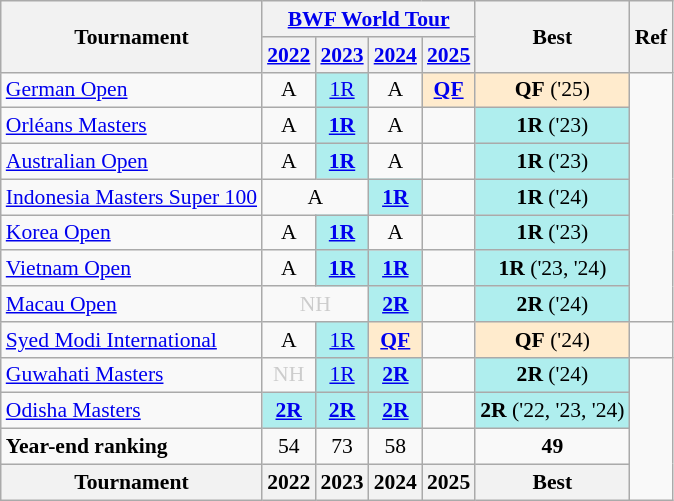<table style='font-size: 90%; text-align:center;' class='wikitable'>
<tr>
<th rowspan="2">Tournament</th>
<th colspan="4"><a href='#'>BWF World Tour</a></th>
<th rowspan="2">Best</th>
<th rowspan="2">Ref</th>
</tr>
<tr>
<th><a href='#'>2022</a></th>
<th><a href='#'>2023</a></th>
<th><a href='#'>2024</a></th>
<th><a href='#'>2025</a></th>
</tr>
<tr>
<td align=left><a href='#'>German Open</a></td>
<td>A</td>
<td bgcolor=AFEEEE><a href='#'>1R</a></td>
<td>A</td>
<td bgcolor=FFEBCD><strong><a href='#'>QF</a></strong></td>
<td bgcolor=FFEBCD><strong>QF</strong> ('25)</td>
</tr>
<tr>
<td align=left><a href='#'>Orléans Masters</a></td>
<td>A</td>
<td bgcolor=AFEEEE><strong><a href='#'>1R</a></strong></td>
<td>A</td>
<td></td>
<td bgcolor=AFEEEE><strong>1R</strong> ('23)</td>
</tr>
<tr>
<td align=left><a href='#'>Australian Open</a></td>
<td>A</td>
<td bgcolor=AFEEEE><strong><a href='#'>1R</a></strong></td>
<td>A</td>
<td></td>
<td bgcolor=AFEEEE><strong>1R</strong> ('23)</td>
</tr>
<tr>
<td align=left><a href='#'>Indonesia Masters Super 100</a></td>
<td colspan="2">A</td>
<td bgcolor=AFEEEE><strong><a href='#'>1R</a></strong></td>
<td></td>
<td bgcolor=AFEEEE><strong>1R</strong> ('24)</td>
</tr>
<tr>
<td align=left><a href='#'>Korea Open</a></td>
<td>A</td>
<td bgcolor=AFEEEE><strong><a href='#'>1R</a></strong></td>
<td>A</td>
<td></td>
<td bgcolor=AFEEEE><strong>1R</strong> ('23)</td>
</tr>
<tr>
<td align=left><a href='#'>Vietnam Open</a></td>
<td>A</td>
<td bgcolor=AFEEEE><strong><a href='#'>1R</a></strong></td>
<td bgcolor=AFEEEE><strong><a href='#'>1R</a></strong></td>
<td></td>
<td bgcolor=AFEEEE><strong>1R</strong> ('23, '24)</td>
</tr>
<tr>
<td align=left><a href='#'>Macau Open</a></td>
<td colspan="2" style=color:#ccc>NH</td>
<td bgcolor=AFEEEE><strong><a href='#'>2R</a></strong></td>
<td></td>
<td bgcolor=AFEEEE><strong>2R</strong> ('24)</td>
</tr>
<tr>
<td align=left><a href='#'>Syed Modi International</a></td>
<td>A</td>
<td bgcolor=AFEEEE><a href='#'>1R</a></td>
<td bgcolor=FFEBCD><strong><a href='#'>QF</a></strong></td>
<td></td>
<td bgcolor=FFEBCD><strong>QF</strong> ('24)</td>
<td></td>
</tr>
<tr>
<td align=left><a href='#'>Guwahati Masters</a></td>
<td style=color:#ccc>NH</td>
<td bgcolor=AFEEEE><a href='#'>1R</a></td>
<td bgcolor=AFEEEE><strong><a href='#'>2R</a></strong></td>
<td></td>
<td bgcolor=AFEEEE><strong>2R</strong> ('24)</td>
</tr>
<tr>
<td align=left><a href='#'>Odisha Masters</a></td>
<td bgcolor=AFEEEE><strong><a href='#'>2R</a></strong></td>
<td bgcolor=AFEEEE><strong><a href='#'>2R</a></strong></td>
<td bgcolor=AFEEEE><strong><a href='#'>2R</a></strong></td>
<td></td>
<td bgcolor=AFEEEE><strong>2R</strong> ('22, '23, '24)</td>
</tr>
<tr>
<td align=left><strong>Year-end ranking</strong></td>
<td 2022;>54</td>
<td 2023;>73</td>
<td 2024;>58</td>
<td 2025;></td>
<td Best;><strong>49</strong></td>
</tr>
<tr>
<th>Tournament</th>
<th>2022</th>
<th>2023</th>
<th>2024</th>
<th>2025</th>
<th>Best</th>
</tr>
</table>
